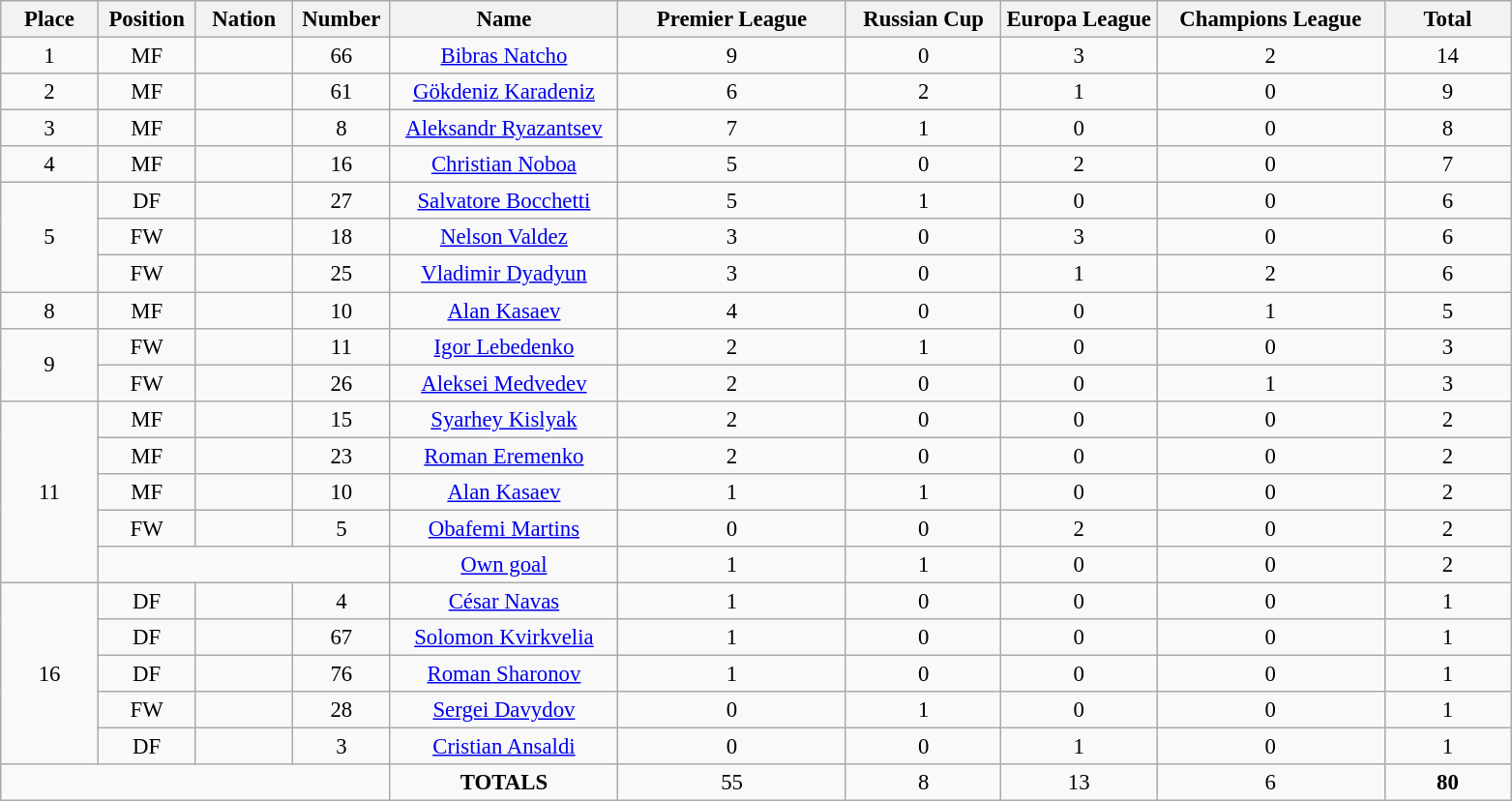<table class="wikitable" style="font-size: 95%; text-align: center;">
<tr>
<th width=60>Place</th>
<th width=60>Position</th>
<th width=60>Nation</th>
<th width=60>Number</th>
<th width=150>Name</th>
<th width=150>Premier League</th>
<th width=100>Russian Cup</th>
<th width=100>Europa League</th>
<th width=150>Champions League</th>
<th width=80>Total</th>
</tr>
<tr>
<td>1</td>
<td>MF</td>
<td></td>
<td>66</td>
<td><a href='#'>Bibras Natcho</a></td>
<td>9</td>
<td>0</td>
<td>3</td>
<td>2</td>
<td>14</td>
</tr>
<tr>
<td>2</td>
<td>MF</td>
<td></td>
<td>61</td>
<td><a href='#'>Gökdeniz Karadeniz</a></td>
<td>6</td>
<td>2</td>
<td>1</td>
<td>0</td>
<td>9</td>
</tr>
<tr>
<td>3</td>
<td>MF</td>
<td></td>
<td>8</td>
<td><a href='#'>Aleksandr Ryazantsev</a></td>
<td>7</td>
<td>1</td>
<td>0</td>
<td>0</td>
<td>8</td>
</tr>
<tr>
<td>4</td>
<td>MF</td>
<td></td>
<td>16</td>
<td><a href='#'>Christian Noboa</a></td>
<td>5</td>
<td>0</td>
<td>2</td>
<td>0</td>
<td>7</td>
</tr>
<tr>
<td rowspan="3">5</td>
<td>DF</td>
<td></td>
<td>27</td>
<td><a href='#'>Salvatore Bocchetti</a></td>
<td>5</td>
<td>1</td>
<td>0</td>
<td>0</td>
<td>6</td>
</tr>
<tr>
<td>FW</td>
<td></td>
<td>18</td>
<td><a href='#'>Nelson Valdez</a></td>
<td>3</td>
<td>0</td>
<td>3</td>
<td>0</td>
<td>6</td>
</tr>
<tr>
<td>FW</td>
<td></td>
<td>25</td>
<td><a href='#'>Vladimir Dyadyun</a></td>
<td>3</td>
<td>0</td>
<td>1</td>
<td>2</td>
<td>6</td>
</tr>
<tr>
<td>8</td>
<td>MF</td>
<td></td>
<td>10</td>
<td><a href='#'>Alan Kasaev</a></td>
<td>4</td>
<td>0</td>
<td>0</td>
<td>1</td>
<td>5</td>
</tr>
<tr>
<td rowspan="2">9</td>
<td>FW</td>
<td></td>
<td>11</td>
<td><a href='#'>Igor Lebedenko</a></td>
<td>2</td>
<td>1</td>
<td>0</td>
<td>0</td>
<td>3</td>
</tr>
<tr>
<td>FW</td>
<td></td>
<td>26</td>
<td><a href='#'>Aleksei Medvedev</a></td>
<td>2</td>
<td>0</td>
<td>0</td>
<td>1</td>
<td>3</td>
</tr>
<tr>
<td rowspan="5">11</td>
<td>MF</td>
<td></td>
<td>15</td>
<td><a href='#'>Syarhey Kislyak</a></td>
<td>2</td>
<td>0</td>
<td>0</td>
<td>0</td>
<td>2</td>
</tr>
<tr>
<td>MF</td>
<td></td>
<td>23</td>
<td><a href='#'>Roman Eremenko</a></td>
<td>2</td>
<td>0</td>
<td>0</td>
<td>0</td>
<td>2</td>
</tr>
<tr>
<td>MF</td>
<td></td>
<td>10</td>
<td><a href='#'>Alan Kasaev</a></td>
<td>1</td>
<td>1</td>
<td>0</td>
<td>0</td>
<td>2</td>
</tr>
<tr>
<td>FW</td>
<td></td>
<td>5</td>
<td><a href='#'>Obafemi Martins</a></td>
<td>0</td>
<td>0</td>
<td>2</td>
<td>0</td>
<td>2</td>
</tr>
<tr>
<td colspan="3"></td>
<td><a href='#'>Own goal</a></td>
<td>1</td>
<td>1</td>
<td>0</td>
<td>0</td>
<td>2</td>
</tr>
<tr>
<td rowspan="5">16</td>
<td>DF</td>
<td></td>
<td>4</td>
<td><a href='#'>César Navas</a></td>
<td>1</td>
<td>0</td>
<td>0</td>
<td>0</td>
<td>1</td>
</tr>
<tr>
<td>DF</td>
<td></td>
<td>67</td>
<td><a href='#'>Solomon Kvirkvelia</a></td>
<td>1</td>
<td>0</td>
<td>0</td>
<td>0</td>
<td>1</td>
</tr>
<tr>
<td>DF</td>
<td></td>
<td>76</td>
<td><a href='#'>Roman Sharonov</a></td>
<td>1</td>
<td>0</td>
<td>0</td>
<td>0</td>
<td>1</td>
</tr>
<tr>
<td>FW</td>
<td></td>
<td>28</td>
<td><a href='#'>Sergei Davydov</a></td>
<td>0</td>
<td>1</td>
<td>0</td>
<td>0</td>
<td>1</td>
</tr>
<tr>
<td>DF</td>
<td></td>
<td>3</td>
<td><a href='#'>Cristian Ansaldi</a></td>
<td>0</td>
<td>0</td>
<td>1</td>
<td>0</td>
<td>1</td>
</tr>
<tr>
<td colspan="4"></td>
<td><strong>TOTALS</strong></td>
<td>55</td>
<td>8</td>
<td>13</td>
<td>6</td>
<td><strong>80</strong></td>
</tr>
</table>
